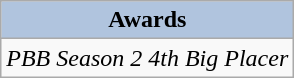<table class="wikitable">
<tr>
<th colspan="4" style="background: LightSteelBlue;">Awards</th>
</tr>
<tr>
<td><em>PBB Season 2 4th Big Placer</em></td>
</tr>
</table>
